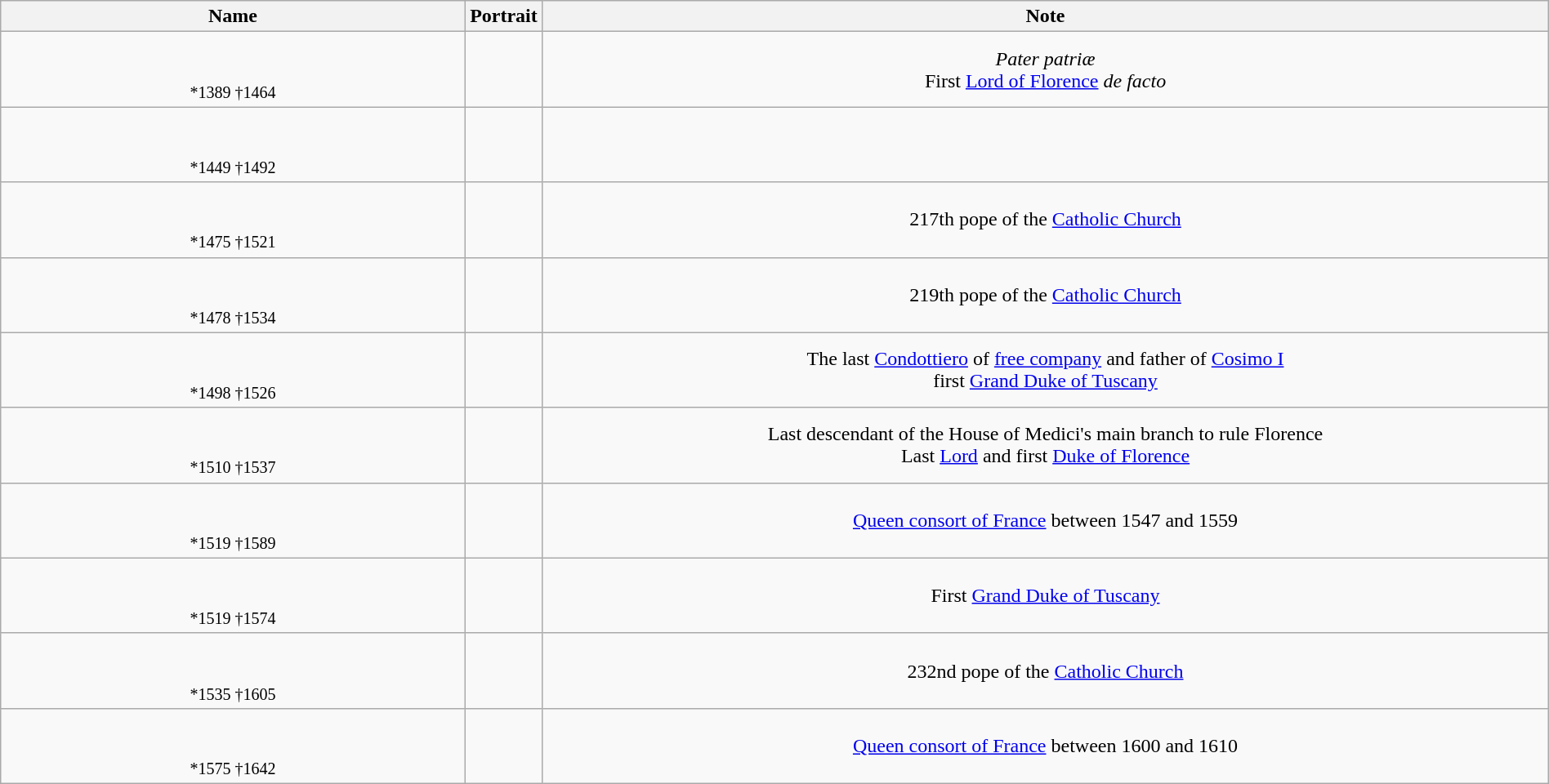<table width=100% class="wikitable" style="text-align:center;">
<tr>
<th rowspan=1 width=30%>Name</th>
<th rowspan=1 width=5%>Portrait</th>
<th rowspan=1 width=65%>Note</th>
</tr>
<tr>
<td><br><br><small>*1389 †1464</small></td>
<td></td>
<td><em>Pater patriæ</em><br>First <a href='#'>Lord of Florence</a> <em>de facto</em></td>
</tr>
<tr>
<td><br><br><small>*1449 †1492</small></td>
<td></td>
<td><div></div></td>
</tr>
<tr>
<td><br><br><small>*1475 †1521</small></td>
<td></td>
<td>217th pope of the <a href='#'>Catholic Church</a></td>
</tr>
<tr>
<td><br><br><small>*1478 †1534</small></td>
<td></td>
<td>219th pope of the <a href='#'>Catholic Church</a></td>
</tr>
<tr>
<td><br><br><small>*1498 †1526</small></td>
<td></td>
<td>The last <a href='#'>Condottiero</a> of <a href='#'>free company</a> and father of <a href='#'>Cosimo I</a><br>first <a href='#'>Grand Duke of Tuscany</a></td>
</tr>
<tr>
<td><br><br><small>*1510 †1537</small></td>
<td></td>
<td>Last descendant of the House of Medici's main branch to rule Florence<br>Last <a href='#'>Lord</a> and first <a href='#'>Duke of Florence</a></td>
</tr>
<tr>
<td><br><br><small>*1519 †1589</small></td>
<td></td>
<td><a href='#'>Queen consort of France</a> between 1547 and 1559</td>
</tr>
<tr>
<td><br><br><small>*1519 †1574</small></td>
<td></td>
<td>First <a href='#'>Grand Duke of Tuscany</a></td>
</tr>
<tr>
<td><br><br><small>*1535 †1605</small></td>
<td></td>
<td>232nd pope of the <a href='#'>Catholic Church</a></td>
</tr>
<tr>
<td><br> <br><small>*1575 †1642</small></td>
<td></td>
<td><a href='#'>Queen consort of France</a> between 1600 and 1610</td>
</tr>
</table>
